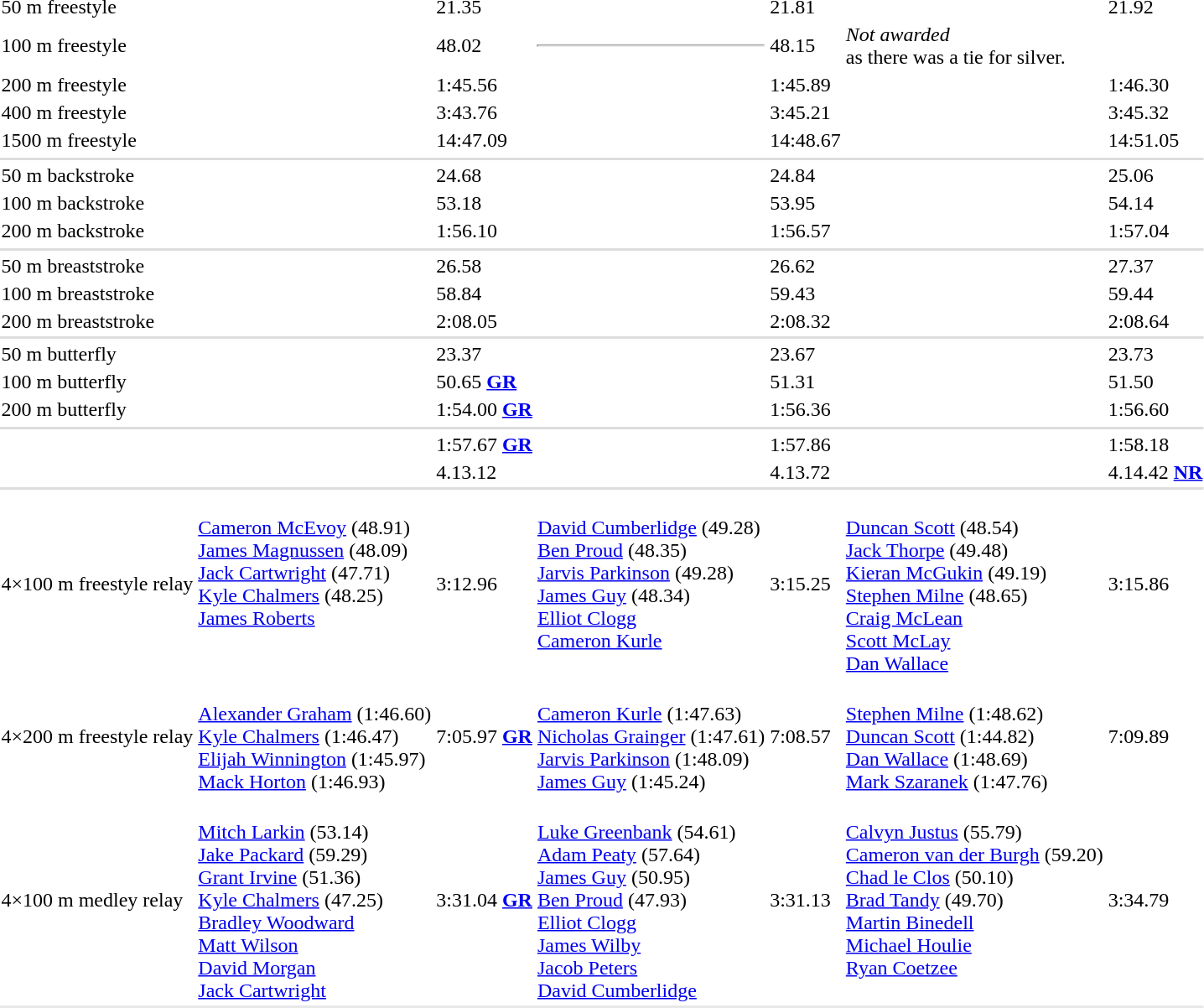<table>
<tr>
<td>50 m freestyle<br></td>
<td></td>
<td>21.35</td>
<td></td>
<td>21.81</td>
<td></td>
<td>21.92</td>
</tr>
<tr>
<td>100 m freestyle<br></td>
<td></td>
<td>48.02</td>
<td><hr></td>
<td>48.15</td>
<td colspan=2><em>Not awarded</em><br><span>as there was a tie for silver.</span></td>
</tr>
<tr>
<td>200 m freestyle<br></td>
<td></td>
<td>1:45.56</td>
<td></td>
<td>1:45.89</td>
<td></td>
<td>1:46.30</td>
</tr>
<tr>
<td>400 m freestyle<br></td>
<td></td>
<td>3:43.76</td>
<td></td>
<td>3:45.21</td>
<td></td>
<td>3:45.32</td>
</tr>
<tr>
<td>1500 m freestyle<br></td>
<td></td>
<td>14:47.09</td>
<td></td>
<td>14:48.67</td>
<td></td>
<td>14:51.05</td>
</tr>
<tr>
</tr>
<tr bgcolor=#DDDDDD>
<td colspan=7></td>
</tr>
<tr>
<td>50 m backstroke<br></td>
<td></td>
<td>24.68</td>
<td></td>
<td>24.84</td>
<td></td>
<td>25.06</td>
</tr>
<tr>
<td>100 m backstroke<br></td>
<td></td>
<td>53.18</td>
<td></td>
<td>53.95</td>
<td></td>
<td>54.14</td>
</tr>
<tr>
<td>200 m backstroke<br></td>
<td></td>
<td>1:56.10</td>
<td></td>
<td>1:56.57</td>
<td></td>
<td>1:57.04</td>
</tr>
<tr>
</tr>
<tr bgcolor=#DDDDDD>
<td colspan=7></td>
</tr>
<tr>
<td>50 m breaststroke<br></td>
<td></td>
<td>26.58</td>
<td></td>
<td>26.62</td>
<td></td>
<td>27.37</td>
</tr>
<tr>
<td>100 m breaststroke<br></td>
<td></td>
<td>58.84</td>
<td></td>
<td>59.43</td>
<td></td>
<td>59.44</td>
</tr>
<tr>
<td>200 m breaststroke<br></td>
<td></td>
<td>2:08.05</td>
<td></td>
<td>2:08.32</td>
<td></td>
<td>2:08.64</td>
</tr>
<tr bgcolor=#DDDDDD>
<td colspan=7></td>
</tr>
<tr>
<td>50 m butterfly<br></td>
<td></td>
<td>23.37</td>
<td></td>
<td>23.67</td>
<td></td>
<td>23.73</td>
</tr>
<tr>
<td>100 m butterfly<br></td>
<td></td>
<td>50.65 <strong><a href='#'>GR</a></strong></td>
<td></td>
<td>51.31</td>
<td></td>
<td>51.50</td>
</tr>
<tr>
<td>200 m butterfly<br></td>
<td></td>
<td>1:54.00 <strong><a href='#'>GR</a></strong></td>
<td></td>
<td>1:56.36</td>
<td></td>
<td>1:56.60</td>
</tr>
<tr>
</tr>
<tr bgcolor=#DDDDDD>
<td colspan=7></td>
</tr>
<tr>
<td><br></td>
<td></td>
<td>1:57.67  <strong><a href='#'>GR</a></strong></td>
<td></td>
<td>1:57.86</td>
<td></td>
<td>1:58.18</td>
</tr>
<tr>
<td><br></td>
<td></td>
<td>4.13.12</td>
<td></td>
<td>4.13.72</td>
<td></td>
<td>4.14.42 <strong><a href='#'>NR</a></strong></td>
</tr>
<tr bgcolor=#DDDDDD>
<td colspan=7></td>
</tr>
<tr>
<td>4×100 m freestyle relay<br></td>
<td valign=top><br><a href='#'>Cameron McEvoy</a> (48.91) <br><a href='#'>James Magnussen</a> (48.09)<br><a href='#'>Jack Cartwright</a> (47.71)<br><a href='#'>Kyle Chalmers</a> (48.25)<br> <a href='#'>James Roberts</a></td>
<td>3:12.96</td>
<td valign=top><br><a href='#'>David Cumberlidge</a> (49.28)<br><a href='#'>Ben Proud</a> (48.35)<br><a href='#'>Jarvis Parkinson</a> (49.28)<br><a href='#'>James Guy</a> (48.34)<br><a href='#'>Elliot Clogg</a><br><a href='#'>Cameron Kurle</a></td>
<td>3:15.25</td>
<td valign=top><br><a href='#'>Duncan Scott</a> (48.54)<br><a href='#'>Jack Thorpe</a> (49.48)<br><a href='#'>Kieran McGukin</a> (49.19)<br><a href='#'>Stephen Milne</a> (48.65)<br><a href='#'>Craig McLean</a><br><a href='#'>Scott McLay</a><br><a href='#'>Dan Wallace</a></td>
<td>3:15.86</td>
</tr>
<tr>
<td>4×200 m freestyle relay<br></td>
<td><br><a href='#'>Alexander Graham</a> (1:46.60) <br><a href='#'>Kyle Chalmers</a> (1:46.47)<br><a href='#'>Elijah Winnington</a> (1:45.97)<br><a href='#'>Mack Horton</a> (1:46.93)</td>
<td>7:05.97 <strong><a href='#'>GR</a></strong></td>
<td><br><a href='#'>Cameron Kurle</a> (1:47.63)<br><a href='#'>Nicholas Grainger</a> (1:47.61)<br><a href='#'>Jarvis Parkinson</a> (1:48.09)<br><a href='#'>James Guy</a> (1:45.24)</td>
<td>7:08.57</td>
<td><br><a href='#'>Stephen Milne</a> (1:48.62)<br><a href='#'>Duncan Scott</a> (1:44.82)<br><a href='#'>Dan Wallace</a> (1:48.69)<br><a href='#'>Mark Szaranek</a> (1:47.76)</td>
<td>7:09.89</td>
</tr>
<tr>
<td>4×100 m medley relay<br></td>
<td valign=top><br><a href='#'>Mitch Larkin</a> (53.14)<br><a href='#'>Jake Packard</a> (59.29)<br><a href='#'>Grant Irvine</a> (51.36)<br><a href='#'>Kyle Chalmers</a> (47.25)<br><a href='#'>Bradley Woodward</a><br><a href='#'>Matt Wilson</a><br><a href='#'>David Morgan</a><br><a href='#'>Jack Cartwright</a></td>
<td>3:31.04 <strong><a href='#'>GR</a></strong></td>
<td><br><a href='#'>Luke Greenbank</a> (54.61)<br><a href='#'>Adam Peaty</a> (57.64)<br><a href='#'>James Guy</a> (50.95)<br><a href='#'>Ben Proud</a> (47.93)<br><a href='#'>Elliot Clogg</a><br><a href='#'>James Wilby</a><br><a href='#'>Jacob Peters</a><br><a href='#'>David Cumberlidge</a></td>
<td>3:31.13</td>
<td valign=top><br><a href='#'>Calvyn Justus</a> (55.79)<br><a href='#'>Cameron van der Burgh</a> (59.20)<br><a href='#'>Chad le Clos</a> (50.10)<br><a href='#'>Brad Tandy</a> (49.70)<br><a href='#'>Martin Binedell</a><br><a href='#'>Michael Houlie</a><br><a href='#'>Ryan Coetzee</a></td>
<td>3:34.79</td>
</tr>
<tr bgcolor= e8e8e8>
<td colspan=7></td>
</tr>
</table>
